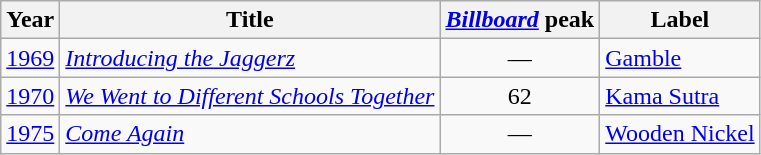<table class="wikitable">
<tr>
<th>Year</th>
<th>Title</th>
<th><a href='#'><em>Billboard</em></a> peak</th>
<th>Label</th>
</tr>
<tr>
<td><a href='#'>1969</a></td>
<td><em><a href='#'>Introducing the Jaggerz</a></em></td>
<td style="text-align:center;">—</td>
<td><a href='#'>Gamble</a></td>
</tr>
<tr>
<td><a href='#'>1970</a></td>
<td><em><a href='#'>We Went to Different Schools Together</a></em></td>
<td style="text-align:center;">62</td>
<td><a href='#'>Kama Sutra</a></td>
</tr>
<tr>
<td><a href='#'>1975</a></td>
<td><em><a href='#'>Come Again</a></em></td>
<td style="text-align:center;">—</td>
<td><a href='#'>Wooden Nickel</a></td>
</tr>
</table>
